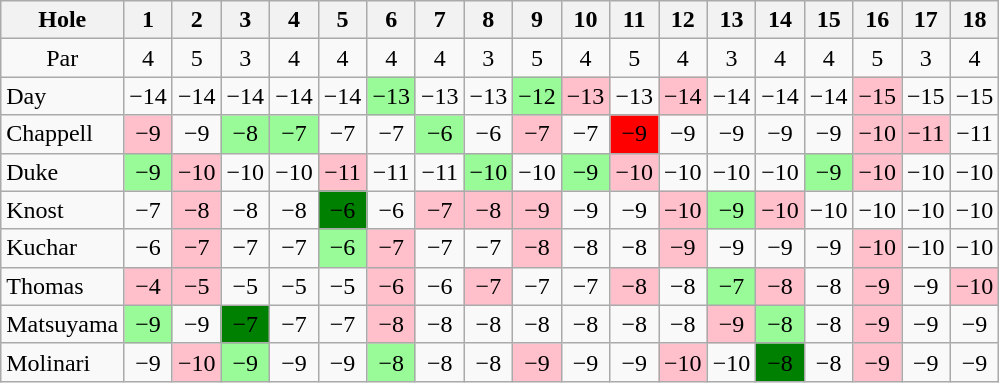<table class="wikitable" style="text-align:center">
<tr>
<th>Hole</th>
<th>1</th>
<th>2</th>
<th>3</th>
<th>4</th>
<th>5</th>
<th>6</th>
<th>7</th>
<th>8</th>
<th>9</th>
<th>10</th>
<th>11</th>
<th>12</th>
<th>13</th>
<th>14</th>
<th>15</th>
<th>16</th>
<th>17</th>
<th>18</th>
</tr>
<tr>
<td>Par</td>
<td>4</td>
<td>5</td>
<td>3</td>
<td>4</td>
<td>4</td>
<td>4</td>
<td>4</td>
<td>3</td>
<td>5</td>
<td>4</td>
<td>5</td>
<td>4</td>
<td>3</td>
<td>4</td>
<td>4</td>
<td>5</td>
<td>3</td>
<td>4</td>
</tr>
<tr>
<td align=left> Day</td>
<td>−14</td>
<td>−14</td>
<td>−14</td>
<td>−14</td>
<td>−14</td>
<td style="background:PaleGreen; width:10px;">−13</td>
<td>−13</td>
<td>−13</td>
<td style="background:PaleGreen; width:10px;">−12</td>
<td style="background: Pink;">−13</td>
<td>−13</td>
<td style="background: Pink;">−14</td>
<td>−14</td>
<td>−14</td>
<td>−14</td>
<td style="background: Pink;">−15</td>
<td>−15</td>
<td>−15</td>
</tr>
<tr>
<td align=left> Chappell</td>
<td style="background: Pink;">−9</td>
<td>−9</td>
<td style="background:PaleGreen; width:10px;">−8</td>
<td style="background:PaleGreen; width:10px;">−7</td>
<td>−7</td>
<td>−7</td>
<td style="background:PaleGreen; width:10px;">−6</td>
<td>−6</td>
<td style="background: Pink;">−7</td>
<td>−7</td>
<td style="background: Red;">−9</td>
<td>−9</td>
<td>−9</td>
<td>−9</td>
<td>−9</td>
<td style="background: Pink;">−10</td>
<td style="background: Pink;">−11</td>
<td>−11</td>
</tr>
<tr>
<td align=left> Duke</td>
<td style="background:PaleGreen; width:10px;">−9</td>
<td style="background: Pink;">−10</td>
<td>−10</td>
<td>−10</td>
<td style="background: Pink;">−11</td>
<td>−11</td>
<td>−11</td>
<td style="background:PaleGreen; width:10px;">−10</td>
<td>−10</td>
<td style="background:PaleGreen; width:10px;">−9</td>
<td style="background: Pink;">−10</td>
<td>−10</td>
<td>−10</td>
<td>−10</td>
<td style="background:PaleGreen; width:10px;">−9</td>
<td style="background: Pink;">−10</td>
<td>−10</td>
<td>−10</td>
</tr>
<tr>
<td align=left> Knost</td>
<td>−7</td>
<td style="background: Pink;">−8</td>
<td>−8</td>
<td>−8</td>
<td style="background: Green;">−6</td>
<td>−6</td>
<td style="background: Pink;">−7</td>
<td style="background: Pink;">−8</td>
<td style="background: Pink;">−9</td>
<td>−9</td>
<td>−9</td>
<td style="background: Pink;">−10</td>
<td style="background:PaleGreen; width:10px;">−9</td>
<td style="background: Pink;">−10</td>
<td>−10</td>
<td>−10</td>
<td>−10</td>
<td>−10</td>
</tr>
<tr>
<td align=left> Kuchar</td>
<td>−6</td>
<td style="background: Pink;">−7</td>
<td>−7</td>
<td>−7</td>
<td style="background:PaleGreen; width:10px;">−6</td>
<td style="background: Pink;">−7</td>
<td>−7</td>
<td>−7</td>
<td style="background: Pink;">−8</td>
<td>−8</td>
<td>−8</td>
<td style="background: Pink;">−9</td>
<td>−9</td>
<td>−9</td>
<td>−9</td>
<td style="background: Pink;">−10</td>
<td>−10</td>
<td>−10</td>
</tr>
<tr>
<td align=left> Thomas</td>
<td style="background: Pink;">−4</td>
<td style="background: Pink;">−5</td>
<td>−5</td>
<td>−5</td>
<td>−5</td>
<td style="background: Pink;">−6</td>
<td>−6</td>
<td style="background: Pink;">−7</td>
<td>−7</td>
<td>−7</td>
<td style="background: Pink;">−8</td>
<td>−8</td>
<td style="background:PaleGreen; width:10px;">−7</td>
<td style="background: Pink;">−8</td>
<td>−8</td>
<td style="background: Pink;">−9</td>
<td>−9</td>
<td style="background: Pink;">−10</td>
</tr>
<tr>
<td align=left> Matsuyama</td>
<td style="background:PaleGreen; width:10px;">−9</td>
<td>−9</td>
<td style="background: Green;">−7</td>
<td>−7</td>
<td>−7</td>
<td style="background: Pink;">−8</td>
<td>−8</td>
<td>−8</td>
<td>−8</td>
<td>−8</td>
<td>−8</td>
<td>−8</td>
<td style="background: Pink;">−9</td>
<td style="background:PaleGreen; width:10px;">−8</td>
<td>−8</td>
<td style="background: Pink;">−9</td>
<td>−9</td>
<td>−9</td>
</tr>
<tr>
<td align=left> Molinari</td>
<td>−9</td>
<td style="background: Pink;">−10</td>
<td style="background:PaleGreen; width:10px;">−9</td>
<td>−9</td>
<td>−9</td>
<td style="background:PaleGreen; width:10px;">−8</td>
<td>−8</td>
<td>−8</td>
<td style="background: Pink;">−9</td>
<td>−9</td>
<td>−9</td>
<td style="background: Pink;">−10</td>
<td>−10</td>
<td style="background: Green;">−8</td>
<td>−8</td>
<td style="background: Pink;">−9</td>
<td>−9</td>
<td>−9</td>
</tr>
</table>
